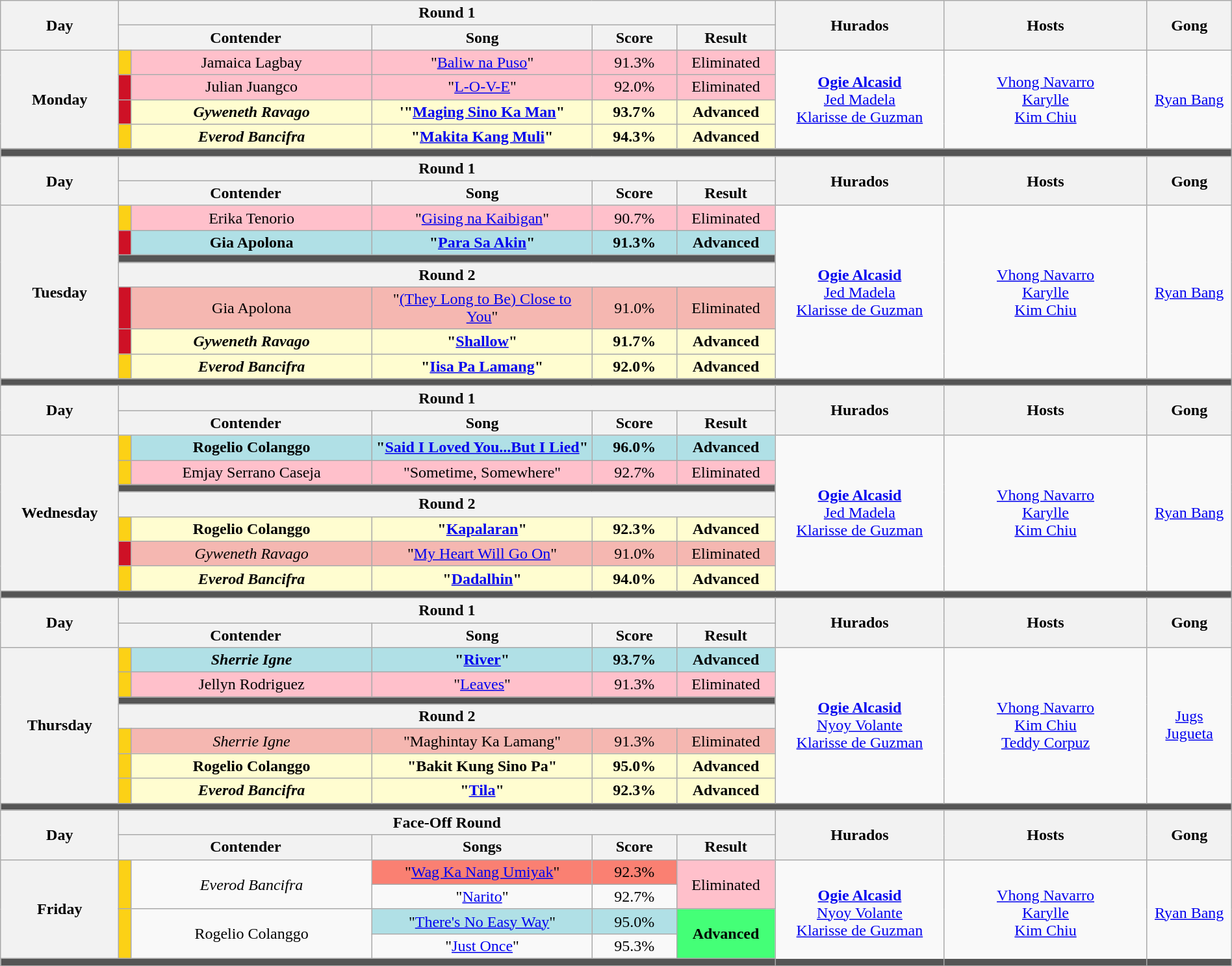<table class="wikitable mw-collapsible mw-collapsed" style="text-align:center; width:100%;">
<tr>
<th rowspan="2" width="07%">Day</th>
<th colspan="5">Round 1</th>
<th rowspan="2" width="10%">Hurados</th>
<th rowspan="2" width="12%">Hosts</th>
<th rowspan="2" width="05%">Gong</th>
</tr>
<tr>
<th width="15%"  colspan=2>Contender</th>
<th width="13%">Song</th>
<th width="05%">Score</th>
<th width="05%">Result</th>
</tr>
<tr>
<th rowspan="4">Monday<br><small></small></th>
<th style="background-color:#FCD116;"></th>
<td style="background:pink;">Jamaica Lagbay</td>
<td style="background:pink;">"<a href='#'>Baliw na Puso</a>"</td>
<td style="background:pink;">91.3%</td>
<td style="background:pink;">Eliminated</td>
<td rowspan="4"><strong><a href='#'>Ogie Alcasid</a></strong><br><a href='#'>Jed Madela</a><br><a href='#'>Klarisse de Guzman</a></td>
<td rowspan="4"><a href='#'>Vhong Navarro</a><br><a href='#'>Karylle</a><br><a href='#'>Kim Chiu</a></td>
<td rowspan="4"><a href='#'>Ryan Bang</a></td>
</tr>
<tr>
<th style="background-color:#CE1126;"></th>
<td style="background:pink;">Julian Juangco</td>
<td style="background:pink;">"<a href='#'>L-O-V-E</a>"</td>
<td style="background:pink;">92.0%</td>
<td style="background:pink;">Eliminated</td>
</tr>
<tr>
<th style="background-color:#CE1126;"></th>
<td style="background:#FFFDD0;"><strong><em>Gyweneth Ravago</em></strong></td>
<td style="background:#FFFDD0;"><strong>'"<a href='#'>Maging Sino Ka Man</a>"</strong></td>
<td style="background:#FFFDD0;"><strong>93.7%</strong></td>
<td style="background:#FFFDD0;"><strong>Advanced</strong></td>
</tr>
<tr>
<th style="background-color:#FCD116;"></th>
<td style="background:#FFFDD0;"><strong><em>Everod Bancifra</em></strong></td>
<td style="background:#FFFDD0;"><strong>"<a href='#'>Makita Kang Muli</a>"</strong></td>
<td style="background:#FFFDD0;"><strong>94.3%</strong></td>
<td style="background:#FFFDD0;"><strong>Advanced</strong></td>
</tr>
<tr>
<th colspan="12" style="background:#555;"></th>
</tr>
<tr>
<th rowspan="2" width="07%">Day</th>
<th colspan="5">Round 1</th>
<th rowspan="2" width="10%">Hurados</th>
<th rowspan="2" width="12%">Hosts</th>
<th rowspan="2" width="05%">Gong</th>
</tr>
<tr>
<th width="15%"  colspan=2>Contender</th>
<th width="13%">Song</th>
<th width="05%">Score</th>
<th width="05%">Result</th>
</tr>
<tr>
<th rowspan="7">Tuesday<br><small></small></th>
<th style="background-color:#FCD116;"></th>
<td style="background:pink;">Erika Tenorio</td>
<td style="background:pink;">"<a href='#'>Gising na Kaibigan</a>"</td>
<td style="background:pink;">90.7%</td>
<td style="background:pink;">Eliminated</td>
<td rowspan="7"><strong><a href='#'>Ogie Alcasid</a></strong><br><a href='#'>Jed Madela</a><br><a href='#'>Klarisse de Guzman</a></td>
<td rowspan="7"><a href='#'>Vhong Navarro</a><br><a href='#'>Karylle</a><br><a href='#'>Kim Chiu</a></td>
<td rowspan="7"><a href='#'>Ryan Bang</a></td>
</tr>
<tr>
<th style="background-color:#CE1126;"></th>
<td style="background:#B0E0E6;"><strong>Gia Apolona</strong></td>
<td style="background:#B0E0E6;"><strong>"<a href='#'>Para Sa Akin</a>"</strong></td>
<td style="background:#B0E0E6;"><strong>91.3%</strong></td>
<td style="background:#B0E0E6;"><strong>Advanced</strong></td>
</tr>
<tr>
<th colspan="5" style="background:#555;"></th>
</tr>
<tr>
<th colspan="5">Round 2</th>
</tr>
<tr>
<th style="background-color:#CE1126;"></th>
<td style="background:#F5B7B1;">Gia Apolona</td>
<td style="background:#F5B7B1;">"<a href='#'>(They Long to Be) Close to You</a>"</td>
<td style="background:#F5B7B1;">91.0%</td>
<td style="background:#F5B7B1;">Eliminated</td>
</tr>
<tr>
<th style="background-color:#CE1126;"></th>
<td style="background:#FFFDD0;"><strong><em>Gyweneth Ravago</em></strong></td>
<td style="background:#FFFDD0;"><strong>"<a href='#'>Shallow</a>"</strong></td>
<td style="background:#FFFDD0;"><strong>91.7%</strong></td>
<td style="background:#FFFDD0;"><strong>Advanced</strong></td>
</tr>
<tr>
<th style="background-color:#FCD116;"></th>
<td style="background:#FFFDD0;"><strong><em>Everod Bancifra</em></strong></td>
<td style="background:#FFFDD0;"><strong>"<a href='#'>Iisa Pa Lamang</a>"</strong></td>
<td style="background:#FFFDD0;"><strong>92.0%</strong></td>
<td style="background:#FFFDD0;"><strong>Advanced</strong></td>
</tr>
<tr>
<th colspan="12" style="background:#555;"></th>
</tr>
<tr>
<th rowspan="2" width="07%">Day</th>
<th colspan="5">Round 1</th>
<th rowspan="2" width="10%">Hurados</th>
<th rowspan="2" width="12%">Hosts</th>
<th rowspan="2" width="05%">Gong</th>
</tr>
<tr>
<th width="15%"  colspan=2>Contender</th>
<th width="13%">Song</th>
<th width="05%">Score</th>
<th width="05%">Result</th>
</tr>
<tr>
<th rowspan="7">Wednesday<br><small></small></th>
<th style="background-color:#FCD116;"></th>
<td style="background:#B0E0E6;"><strong>Rogelio Colanggo</strong></td>
<td style="background:#B0E0E6;"><strong>"<a href='#'>Said I Loved You...But I Lied</a>"</strong></td>
<td style="background:#B0E0E6;"><strong>96.0%</strong></td>
<td style="background:#B0E0E6;"><strong>Advanced</strong></td>
<td rowspan="7"><strong><a href='#'>Ogie Alcasid</a></strong><br><a href='#'>Jed Madela</a><br><a href='#'>Klarisse de Guzman</a></td>
<td rowspan="7"><a href='#'>Vhong Navarro</a><br><a href='#'>Karylle</a><br><a href='#'>Kim Chiu</a></td>
<td rowspan="7"><a href='#'>Ryan Bang</a></td>
</tr>
<tr>
<th style="background-color:#FCD116;"></th>
<td style="background:pink;">Emjay Serrano Caseja</td>
<td style="background:pink;">"Sometime, Somewhere"</td>
<td style="background:pink;">92.7%</td>
<td style="background:pink;">Eliminated</td>
</tr>
<tr>
<th colspan="5" style="background:#555;"></th>
</tr>
<tr>
<th colspan="5">Round 2</th>
</tr>
<tr>
<th style="background-color:#FCD116;"></th>
<td style="background:#FFFDD0;"><strong>Rogelio Colanggo</strong></td>
<td style="background:#FFFDD0;"><strong>"<a href='#'>Kapalaran</a>"</strong></td>
<td style="background:#FFFDD0;"><strong>92.3%</strong></td>
<td style="background:#FFFDD0;"><strong>Advanced</strong></td>
</tr>
<tr>
<th style="background-color:#CE1126;"></th>
<td style="background:#F5B7B1;"><em>Gyweneth Ravago</em></td>
<td style="background:#F5B7B1;">"<a href='#'>My Heart Will Go On</a>"</td>
<td style="background:#F5B7B1;">91.0%</td>
<td style="background:#F5B7B1;">Eliminated</td>
</tr>
<tr>
<th style="background-color:#FCD116;"></th>
<td style="background:#FFFDD0;"><strong><em>Everod Bancifra</em></strong></td>
<td style="background:#FFFDD0;"><strong>"<a href='#'>Dadalhin</a>"</strong></td>
<td style="background:#FFFDD0;"><strong>94.0%</strong></td>
<td style="background:#FFFDD0;"><strong>Advanced</strong></td>
</tr>
<tr>
<th colspan="10" style="background:#555;"></th>
</tr>
<tr>
<th rowspan="2" width="07%">Day</th>
<th colspan="5">Round 1</th>
<th rowspan="2" width="10%">Hurados</th>
<th rowspan="2" width="12%">Hosts</th>
<th rowspan="2" width="05%">Gong</th>
</tr>
<tr>
<th width="15%"  colspan=2>Contender</th>
<th width="13%">Song</th>
<th width="05%">Score</th>
<th width="05%">Result</th>
</tr>
<tr>
<th rowspan="7">Thursday<br><small></small></th>
<th style="background-color:#FCD116;"></th>
<td style="background:#B0E0E6;"><strong><em>Sherrie Igne</em></strong></td>
<td style="background:#B0E0E6;"><strong>"<a href='#'>River</a>"</strong></td>
<td style="background:#B0E0E6;"><strong>93.7%</strong></td>
<td style="background:#B0E0E6;"><strong>Advanced</strong></td>
<td rowspan="7"><strong><a href='#'>Ogie Alcasid</a></strong><br><a href='#'>Nyoy Volante</a><br><a href='#'>Klarisse de Guzman</a></td>
<td rowspan="7"><a href='#'>Vhong Navarro</a><br><a href='#'>Kim Chiu</a><br><a href='#'>Teddy Corpuz</a></td>
<td rowspan="7"><a href='#'>Jugs Jugueta</a></td>
</tr>
<tr>
<th style="background-color:#FCD116;"></th>
<td style="background:pink;">Jellyn Rodriguez</td>
<td style="background:pink;">"<a href='#'>Leaves</a>"</td>
<td style="background:pink;">91.3%</td>
<td style="background:pink;">Eliminated</td>
</tr>
<tr>
<th colspan="5" style="background:#555;"></th>
</tr>
<tr>
<th colspan="5">Round 2</th>
</tr>
<tr>
<th style="background-color:#FCD116;"></th>
<td style="background:#F5B7B1;"><em>Sherrie Igne</em></td>
<td style="background:#F5B7B1;">"Maghintay Ka Lamang"</td>
<td style="background:#F5B7B1;">91.3%</td>
<td style="background:#F5B7B1;">Eliminated</td>
</tr>
<tr>
<th style="background-color:#FCD116;"></th>
<td style="background:#FFFDD0;"><strong>Rogelio Colanggo</strong></td>
<td style="background:#FFFDD0;"><strong>"Bakit Kung Sino Pa"</strong></td>
<td style="background:#FFFDD0;"><strong>95.0%</strong></td>
<td style="background:#FFFDD0;"><strong>Advanced</strong></td>
</tr>
<tr>
<th style="background-color:#FCD116;"></th>
<td style="background:#FFFDD0;"><strong><em>Everod Bancifra</em></strong></td>
<td style="background:#FFFDD0;"><strong>"<a href='#'>Tila</a>"</strong></td>
<td style="background:#FFFDD0;"><strong>92.3%</strong></td>
<td style="background:#FFFDD0;"><strong>Advanced</strong></td>
</tr>
<tr>
<th colspan="10" style="background:#555;"></th>
</tr>
<tr>
<th rowspan="2" width="07%">Day</th>
<th colspan="5">Face-Off Round</th>
<th rowspan="2" width="10%">Hurados</th>
<th rowspan="2" width="12%">Hosts</th>
<th rowspan="2" width="05%">Gong</th>
</tr>
<tr>
<th width="15%"  colspan=2>Contender</th>
<th width="13%">Songs</th>
<th width="05%">Score</th>
<th width="05%">Result</th>
</tr>
<tr>
<th rowspan="4">Friday<br><small></small></th>
<th rowspan="2" style="background:#FCD116;"></th>
<td rowspan="2" style="background:#_;"><em>Everod Bancifra</em></td>
<td style="background:salmon;">"<a href='#'>Wag Ka Nang Umiyak</a>"</td>
<td style="background:salmon;">92.3%</td>
<td rowspan="2" style="background:pink;">Eliminated</td>
<td rowspan="7"><strong><a href='#'>Ogie Alcasid</a></strong><br><a href='#'>Nyoy Volante</a><br><a href='#'>Klarisse de Guzman</a></td>
<td rowspan="7"><a href='#'>Vhong Navarro</a><br><a href='#'>Karylle</a><br><a href='#'>Kim Chiu</a></td>
<td rowspan="7"><a href='#'>Ryan Bang</a></td>
</tr>
<tr>
<td>"<a href='#'>Narito</a>"</td>
<td>92.7%</td>
</tr>
<tr>
<th rowspan="2" style="background:#FCD116;"></th>
<td rowspan="2" style="background:#_;">Rogelio Colanggo</td>
<td style="background:#B0E0E6;">"<a href='#'>There's No Easy Way</a>"</td>
<td style="background:#B0E0E6;">95.0%</td>
<td rowspan="2" style="background:#44ff77;"><strong>Advanced</strong></td>
</tr>
<tr>
<td>"<a href='#'>Just Once</a>"</td>
<td>95.3%</td>
</tr>
<tr>
<th colspan="10" style="background:#555;"></th>
</tr>
</table>
